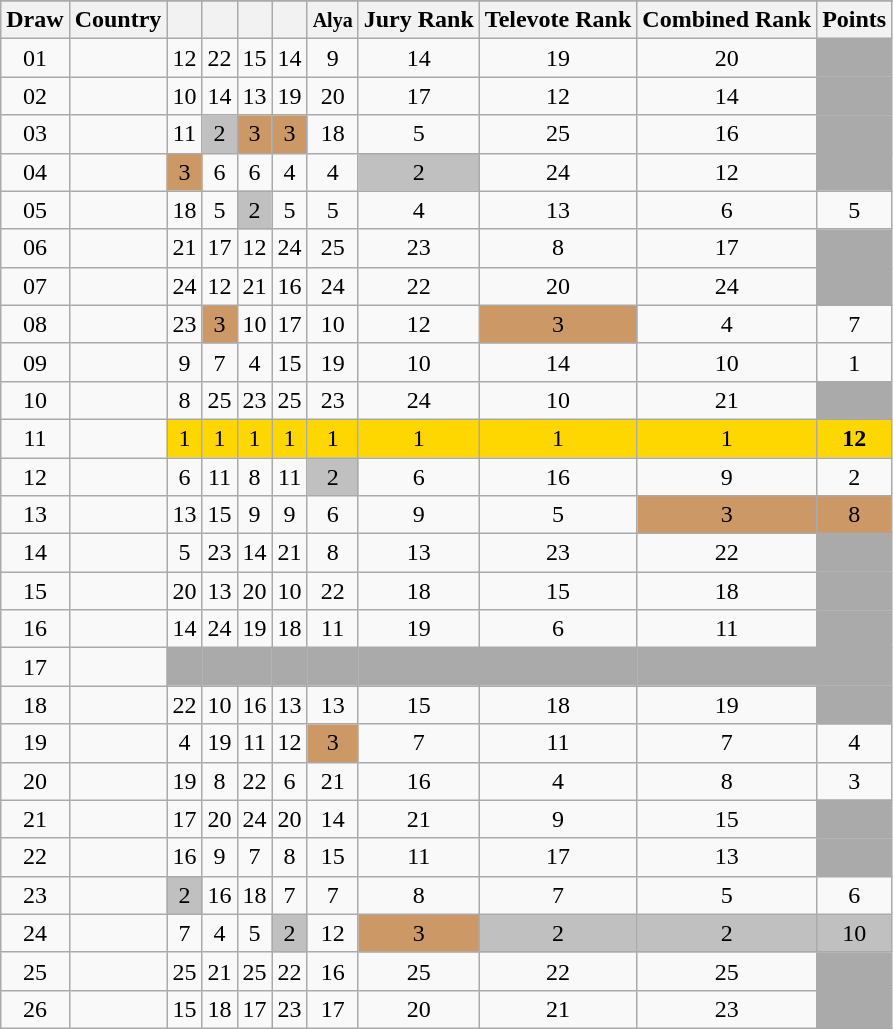<table class="sortable wikitable collapsible plainrowheaders" style="text-align:center;">
<tr>
</tr>
<tr>
<th scope="col">Draw</th>
<th scope="col">Country</th>
<th scope="col"><small></small></th>
<th scope="col"><small></small></th>
<th scope="col"><small></small></th>
<th scope="col"><small></small></th>
<th scope="col"><small>Alya</small></th>
<th scope="col">Jury Rank</th>
<th scope="col">Televote Rank</th>
<th scope="col">Combined Rank</th>
<th scope="col">Points</th>
</tr>
<tr>
<td>01</td>
<td style="text-align:left;"></td>
<td>12</td>
<td>22</td>
<td>15</td>
<td>14</td>
<td>9</td>
<td>14</td>
<td>19</td>
<td>20</td>
<td style="background:#AAAAAA;"></td>
</tr>
<tr>
<td>02</td>
<td style="text-align:left;"></td>
<td>10</td>
<td>14</td>
<td>13</td>
<td>19</td>
<td>20</td>
<td>17</td>
<td>12</td>
<td>14</td>
<td style="background:#AAAAAA;"></td>
</tr>
<tr>
<td>03</td>
<td style="text-align:left;"></td>
<td>11</td>
<td style="background:silver;">2</td>
<td style="background:#CC9966;">3</td>
<td style="background:#CC9966;">3</td>
<td>18</td>
<td>5</td>
<td>25</td>
<td>16</td>
<td style="background:#AAAAAA;"></td>
</tr>
<tr>
<td>04</td>
<td style="text-align:left;"></td>
<td style="background:#CC9966;">3</td>
<td>6</td>
<td>6</td>
<td>4</td>
<td>4</td>
<td style="background:silver;">2</td>
<td>24</td>
<td>12</td>
<td style="background:#AAAAAA;"></td>
</tr>
<tr>
<td>05</td>
<td style="text-align:left;"></td>
<td>18</td>
<td>5</td>
<td style="background:silver;">2</td>
<td>5</td>
<td>5</td>
<td>4</td>
<td>13</td>
<td>6</td>
<td>5</td>
</tr>
<tr>
<td>06</td>
<td style="text-align:left;"></td>
<td>21</td>
<td>17</td>
<td>12</td>
<td>24</td>
<td>25</td>
<td>23</td>
<td>8</td>
<td>17</td>
<td style="background:#AAAAAA;"></td>
</tr>
<tr>
<td>07</td>
<td style="text-align:left;"></td>
<td>24</td>
<td>12</td>
<td>21</td>
<td>16</td>
<td>24</td>
<td>22</td>
<td>20</td>
<td>24</td>
<td style="background:#AAAAAA;"></td>
</tr>
<tr>
<td>08</td>
<td style="text-align:left;"></td>
<td>23</td>
<td style="background:#CC9966;">3</td>
<td>10</td>
<td>17</td>
<td>10</td>
<td>12</td>
<td style="background:#CC9966;">3</td>
<td>4</td>
<td>7</td>
</tr>
<tr>
<td>09</td>
<td style="text-align:left;"></td>
<td>9</td>
<td>7</td>
<td>4</td>
<td>15</td>
<td>19</td>
<td>10</td>
<td>14</td>
<td>10</td>
<td>1</td>
</tr>
<tr>
<td>10</td>
<td style="text-align:left;"></td>
<td>8</td>
<td>25</td>
<td>23</td>
<td>25</td>
<td>23</td>
<td>24</td>
<td>10</td>
<td>21</td>
<td style="background:#AAAAAA;"></td>
</tr>
<tr>
<td>11</td>
<td style="text-align:left;"></td>
<td style="background:gold;">1</td>
<td style="background:gold;">1</td>
<td style="background:gold;">1</td>
<td style="background:gold;">1</td>
<td style="background:gold;">1</td>
<td style="background:gold;">1</td>
<td style="background:gold;">1</td>
<td style="background:gold;">1</td>
<td style="background:gold;"><strong>12</strong></td>
</tr>
<tr>
<td>12</td>
<td style="text-align:left;"></td>
<td>6</td>
<td>11</td>
<td>8</td>
<td>11</td>
<td style="background:silver;">2</td>
<td>6</td>
<td>16</td>
<td>9</td>
<td>2</td>
</tr>
<tr>
<td>13</td>
<td style="text-align:left;"></td>
<td>13</td>
<td>15</td>
<td>9</td>
<td>9</td>
<td>6</td>
<td>9</td>
<td>5</td>
<td style="background:#CC9966;">3</td>
<td style="background:#CC9966;">8</td>
</tr>
<tr>
<td>14</td>
<td style="text-align:left;"></td>
<td>5</td>
<td>23</td>
<td>14</td>
<td>21</td>
<td>8</td>
<td>13</td>
<td>23</td>
<td>22</td>
<td style="background:#AAAAAA;"></td>
</tr>
<tr>
<td>15</td>
<td style="text-align:left;"></td>
<td>20</td>
<td>13</td>
<td>20</td>
<td>10</td>
<td>22</td>
<td>18</td>
<td>15</td>
<td>18</td>
<td style="background:#AAAAAA;"></td>
</tr>
<tr>
<td>16</td>
<td style="text-align:left;"></td>
<td>14</td>
<td>24</td>
<td>19</td>
<td>18</td>
<td>11</td>
<td>19</td>
<td>6</td>
<td>11</td>
<td style="background:#AAAAAA;"></td>
</tr>
<tr class="sortbottom">
<td>17</td>
<td style="text-align:left;"></td>
<td style="background:#AAAAAA;"></td>
<td style="background:#AAAAAA;"></td>
<td style="background:#AAAAAA;"></td>
<td style="background:#AAAAAA;"></td>
<td style="background:#AAAAAA;"></td>
<td style="background:#AAAAAA;"></td>
<td style="background:#AAAAAA;"></td>
<td style="background:#AAAAAA;"></td>
<td style="background:#AAAAAA;"></td>
</tr>
<tr>
<td>18</td>
<td style="text-align:left;"></td>
<td>22</td>
<td>10</td>
<td>16</td>
<td>13</td>
<td>13</td>
<td>15</td>
<td>18</td>
<td>19</td>
<td style="background:#AAAAAA;"></td>
</tr>
<tr>
<td>19</td>
<td style="text-align:left;"></td>
<td>4</td>
<td>19</td>
<td>11</td>
<td>12</td>
<td style="background:#CC9966;">3</td>
<td>7</td>
<td>11</td>
<td>7</td>
<td>4</td>
</tr>
<tr>
<td>20</td>
<td style="text-align:left;"></td>
<td>19</td>
<td>8</td>
<td>22</td>
<td>6</td>
<td>21</td>
<td>16</td>
<td>4</td>
<td>8</td>
<td>3</td>
</tr>
<tr>
<td>21</td>
<td style="text-align:left;"></td>
<td>17</td>
<td>20</td>
<td>24</td>
<td>20</td>
<td>14</td>
<td>21</td>
<td>9</td>
<td>15</td>
<td style="background:#AAAAAA;"></td>
</tr>
<tr>
<td>22</td>
<td style="text-align:left;"></td>
<td>16</td>
<td>9</td>
<td>7</td>
<td>8</td>
<td>15</td>
<td>11</td>
<td>17</td>
<td>13</td>
<td style="background:#AAAAAA;"></td>
</tr>
<tr>
<td>23</td>
<td style="text-align:left;"></td>
<td style="background:silver;">2</td>
<td>16</td>
<td>18</td>
<td>7</td>
<td>7</td>
<td>8</td>
<td>7</td>
<td>5</td>
<td>6</td>
</tr>
<tr>
<td>24</td>
<td style="text-align:left;"></td>
<td>7</td>
<td>4</td>
<td>5</td>
<td style="background:silver;">2</td>
<td>12</td>
<td style="background:#CC9966;">3</td>
<td style="background:silver;">2</td>
<td style="background:silver;">2</td>
<td style="background:silver;">10</td>
</tr>
<tr>
<td>25</td>
<td style="text-align:left;"></td>
<td>25</td>
<td>21</td>
<td>25</td>
<td>22</td>
<td>16</td>
<td>25</td>
<td>22</td>
<td>25</td>
<td style="background:#AAAAAA;"></td>
</tr>
<tr>
<td>26</td>
<td style="text-align:left;"></td>
<td>15</td>
<td>18</td>
<td>17</td>
<td>23</td>
<td>17</td>
<td>20</td>
<td>21</td>
<td>23</td>
<td style="background:#AAAAAA;"></td>
</tr>
</table>
